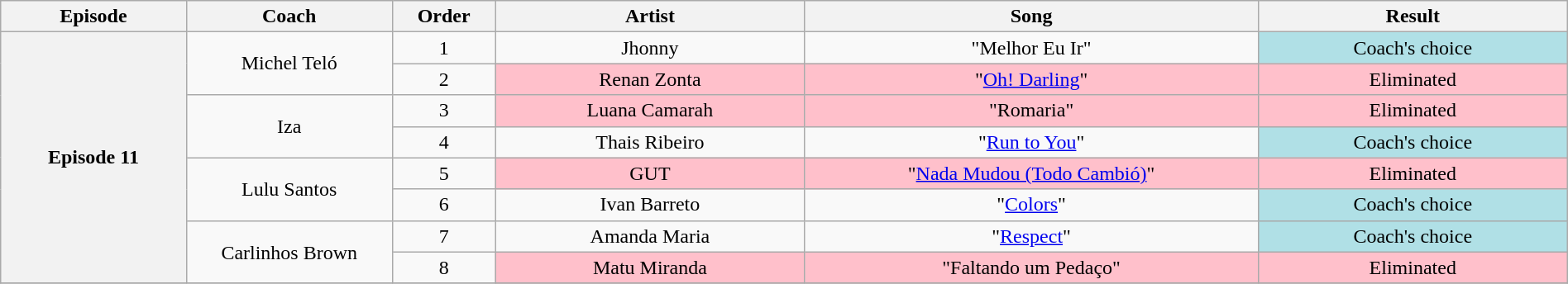<table class="wikitable" style="text-align:center; width:100%;">
<tr>
<th scope="col" width="09%">Episode</th>
<th scope="col" width="10%">Coach</th>
<th scope="col" width="05%">Order</th>
<th scope="col" width="15%">Artist</th>
<th scope="col" width="22%">Song</th>
<th scope="col" width="15%">Result</th>
</tr>
<tr>
<th scope="col" rowspan=8>Episode 11<br></th>
<td rowspan="2">Michel Teló</td>
<td>1</td>
<td>Jhonny</td>
<td>"Melhor Eu Ir"</td>
<td bgcolor=B0E0E6>Coach's choice</td>
</tr>
<tr>
<td>2</td>
<td bgcolor=FFC0CB>Renan Zonta</td>
<td bgcolor=FFC0CB>"<a href='#'>Oh! Darling</a>"</td>
<td bgcolor=FFC0CB>Eliminated</td>
</tr>
<tr>
<td rowspan="2">Iza</td>
<td>3</td>
<td bgcolor=FFC0CB>Luana Camarah</td>
<td bgcolor=FFC0CB>"Romaria"</td>
<td bgcolor=FFC0CB>Eliminated</td>
</tr>
<tr>
<td>4</td>
<td>Thais Ribeiro</td>
<td>"<a href='#'>Run to You</a>"</td>
<td bgcolor=B0E0E6>Coach's choice</td>
</tr>
<tr>
<td rowspan="2">Lulu Santos</td>
<td>5</td>
<td bgcolor=FFC0CB>GUT</td>
<td bgcolor=FFC0CB>"<a href='#'>Nada Mudou (Todo Cambió)</a>"</td>
<td bgcolor=FFC0CB>Eliminated</td>
</tr>
<tr>
<td>6</td>
<td>Ivan Barreto</td>
<td>"<a href='#'>Colors</a>"</td>
<td bgcolor=B0E0E6>Coach's choice</td>
</tr>
<tr>
<td rowspan="2">Carlinhos Brown</td>
<td>7</td>
<td>Amanda Maria</td>
<td>"<a href='#'>Respect</a>"</td>
<td bgcolor=B0E0E6>Coach's choice</td>
</tr>
<tr>
<td>8</td>
<td bgcolor=FFC0CB>Matu Miranda</td>
<td bgcolor=FFC0CB>"Faltando um Pedaço"</td>
<td bgcolor=FFC0CB>Eliminated</td>
</tr>
<tr>
</tr>
</table>
